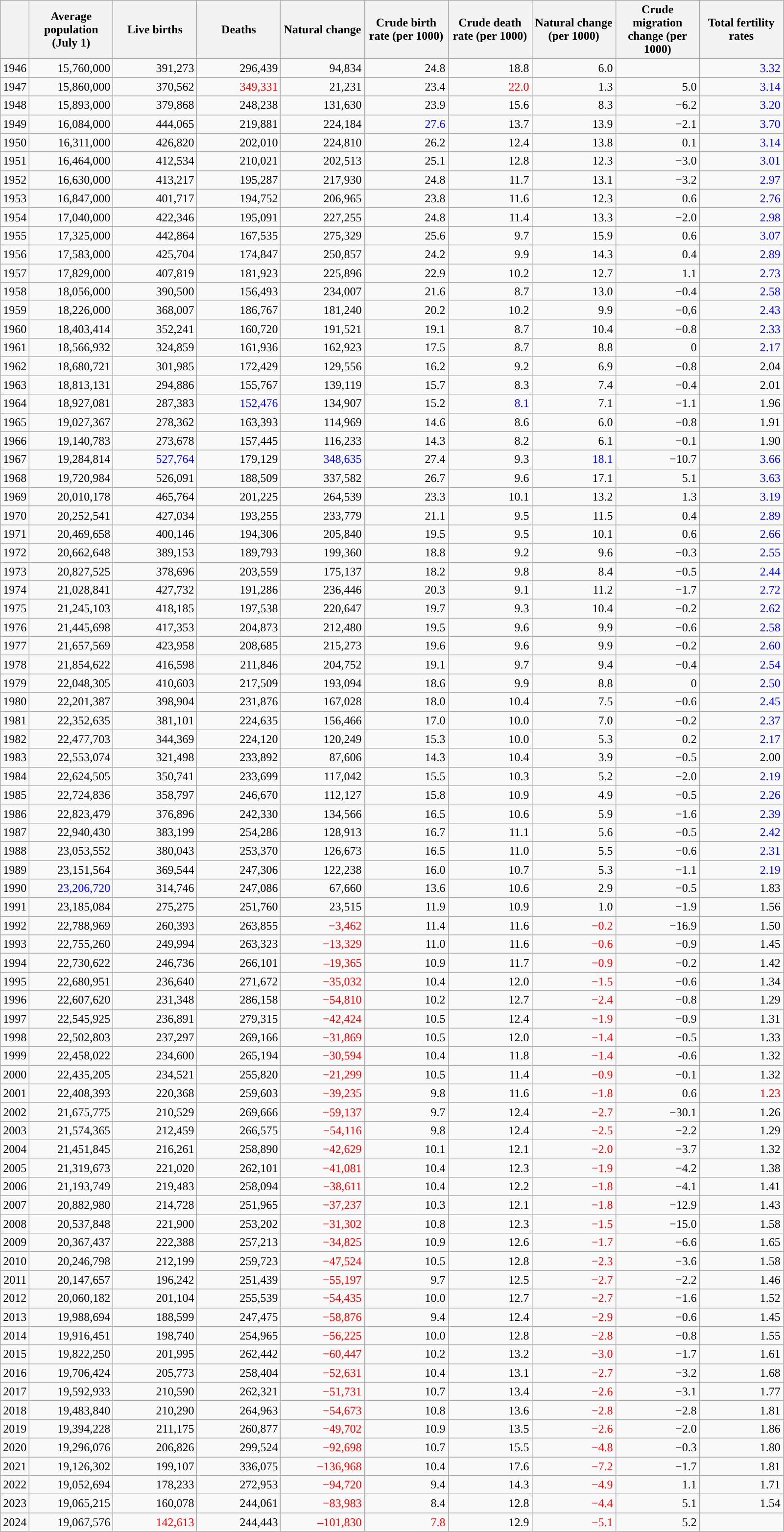<table class="wikitable sortable" style="text-align: right;">
<tr>
<th></th>
<th style="width:80pt;">Average population (July 1)</th>
<th style="width:80pt;">Live births</th>
<th style="width:80pt;">Deaths</th>
<th style="width:80pt;">Natural change</th>
<th style="width:80pt;">Crude birth rate (per 1000)</th>
<th style="width:80pt;">Crude death rate (per 1000)</th>
<th style="width:80pt;">Natural change (per 1000)</th>
<th style="width:80pt;">Crude migration change (per 1000)</th>
<th style="width:80pt;">Total fertility rates</th>
</tr>
<tr>
<td>1946</td>
<td style="text-align:right;">15,760,000</td>
<td style="text-align:right;">391,273</td>
<td style="text-align:right;">296,439</td>
<td style="text-align:right;">94,834</td>
<td style="text-align:right;">24.8</td>
<td style="text-align:right;">18.8</td>
<td style="text-align:right;">6.0</td>
<td></td>
<td style="text-align:right; color:blue;">3.32</td>
</tr>
<tr>
<td>1947</td>
<td style="text-align:right;">15,860,000</td>
<td style="text-align:right;">370,562</td>
<td style="text-align:right; color:red;">349,331</td>
<td style="text-align:right;">21,231</td>
<td style="text-align:right;">23.4</td>
<td style="text-align:right; color:red;">22.0</td>
<td style="text-align:right;">1.3</td>
<td>5.0</td>
<td style="text-align:right; color:blue;">3.14</td>
</tr>
<tr>
<td>1948</td>
<td style="text-align:right;">15,893,000</td>
<td style="text-align:right;">379,868</td>
<td style="text-align:right;">248,238</td>
<td style="text-align:right;">131,630</td>
<td style="text-align:right;">23.9</td>
<td style="text-align:right;">15.6</td>
<td style="text-align:right;">8.3</td>
<td>−6.2</td>
<td style="text-align:right; color:blue;">3.20</td>
</tr>
<tr>
<td>1949</td>
<td style="text-align:right;">16,084,000</td>
<td style="text-align:right;">444,065</td>
<td style="text-align:right;">219,881</td>
<td style="text-align:right;">224,184</td>
<td style="text-align:right; color:blue;">27.6</td>
<td style="text-align:right;">13.7</td>
<td style="text-align:right;">13.9</td>
<td>−2.1</td>
<td style="text-align:right; color:blue;">3.70</td>
</tr>
<tr>
<td>1950</td>
<td style="text-align:right;">16,311,000</td>
<td style="text-align:right;">426,820</td>
<td style="text-align:right;">202,010</td>
<td style="text-align:right;">224,810</td>
<td style="text-align:right;">26.2</td>
<td style="text-align:right;">12.4</td>
<td style="text-align:right;">13.8</td>
<td>0.1</td>
<td style="text-align:right; color:blue;">3.14</td>
</tr>
<tr>
<td>1951</td>
<td style="text-align:right;">16,464,000</td>
<td style="text-align:right;">412,534</td>
<td style="text-align:right;">210,021</td>
<td style="text-align:right;">202,513</td>
<td style="text-align:right;">25.1</td>
<td style="text-align:right;">12.8</td>
<td style="text-align:right;">12.3</td>
<td>−3.0</td>
<td style="text-align:right; color:blue;">3.01</td>
</tr>
<tr>
<td>1952</td>
<td style="text-align:right;">16,630,000</td>
<td style="text-align:right;">413,217</td>
<td style="text-align:right;">195,287</td>
<td style="text-align:right;">217,930</td>
<td style="text-align:right;">24.8</td>
<td style="text-align:right;">11.7</td>
<td style="text-align:right;">13.1</td>
<td>−3.2</td>
<td style="text-align:right; color:blue;">2.97</td>
</tr>
<tr>
<td>1953</td>
<td style="text-align:right;">16,847,000</td>
<td style="text-align:right;">401,717</td>
<td style="text-align:right;">194,752</td>
<td style="text-align:right;">206,965</td>
<td style="text-align:right;">23.8</td>
<td style="text-align:right;">11.6</td>
<td style="text-align:right;">12.3</td>
<td>0.6</td>
<td style="text-align:right; color:blue;">2.76</td>
</tr>
<tr>
<td>1954</td>
<td style="text-align:right;">17,040,000</td>
<td style="text-align:right;">422,346</td>
<td style="text-align:right;">195,091</td>
<td style="text-align:right;">227,255</td>
<td style="text-align:right;">24.8</td>
<td style="text-align:right;">11.4</td>
<td style="text-align:right;">13.3</td>
<td>−2.0</td>
<td style="text-align:right; color:blue;">2.98</td>
</tr>
<tr>
<td>1955</td>
<td style="text-align:right;">17,325,000</td>
<td style="text-align:right;">442,864</td>
<td style="text-align:right;">167,535</td>
<td style="text-align:right;">275,329</td>
<td style="text-align:right;">25.6</td>
<td style="text-align:right;">9.7</td>
<td style="text-align:right;">15.9</td>
<td>0.6</td>
<td style="text-align:right; color:blue;">3.07</td>
</tr>
<tr>
<td>1956</td>
<td style="text-align:right;">17,583,000</td>
<td style="text-align:right;">425,704</td>
<td style="text-align:right;">174,847</td>
<td style="text-align:right;">250,857</td>
<td style="text-align:right;">24.2</td>
<td style="text-align:right;">9.9</td>
<td style="text-align:right;">14.3</td>
<td>0.4</td>
<td style="text-align:right; color:blue;">2.89</td>
</tr>
<tr>
<td>1957</td>
<td style="text-align:right;">17,829,000</td>
<td style="text-align:right;">407,819</td>
<td style="text-align:right;">181,923</td>
<td style="text-align:right;">225,896</td>
<td style="text-align:right;">22.9</td>
<td style="text-align:right;">10.2</td>
<td style="text-align:right;">12.7</td>
<td>1.1</td>
<td style="text-align:right; color:blue;">2.73</td>
</tr>
<tr>
<td>1958</td>
<td style="text-align:right;">18,056,000</td>
<td style="text-align:right;">390,500</td>
<td style="text-align:right;">156,493</td>
<td style="text-align:right;">234,007</td>
<td style="text-align:right;">21.6</td>
<td style="text-align:right;">8.7</td>
<td style="text-align:right;">13.0</td>
<td>−0.4</td>
<td style="text-align:right; color:blue;">2.58</td>
</tr>
<tr>
<td>1959</td>
<td style="text-align:right;">18,226,000</td>
<td style="text-align:right;">368,007</td>
<td style="text-align:right;">186,767</td>
<td style="text-align:right;">181,240</td>
<td style="text-align:right;">20.2</td>
<td style="text-align:right;">10.2</td>
<td style="text-align:right;">9.9</td>
<td>−0,6</td>
<td style="text-align:right; color:blue;">2.43</td>
</tr>
<tr>
<td>1960</td>
<td style="text-align:right;">18,403,414</td>
<td style="text-align:right;">352,241</td>
<td style="text-align:right;">160,720</td>
<td style="text-align:right;">191,521</td>
<td style="text-align:right;">19.1</td>
<td style="text-align:right;">8.7</td>
<td style="text-align:right;">10.4</td>
<td>−0.8</td>
<td style="text-align:right; color:blue;">2.33</td>
</tr>
<tr>
<td>1961</td>
<td style="text-align:right;">18,566,932</td>
<td style="text-align:right;">324,859</td>
<td style="text-align:right;">161,936</td>
<td style="text-align:right;">162,923</td>
<td style="text-align:right;">17.5</td>
<td style="text-align:right;">8.7</td>
<td style="text-align:right;">8.8</td>
<td>0</td>
<td style="text-align:right; color:blue;">2.17</td>
</tr>
<tr>
<td>1962</td>
<td style="text-align:right;">18,680,721</td>
<td style="text-align:right;">301,985</td>
<td style="text-align:right;">172,429</td>
<td style="text-align:right;">129,556</td>
<td style="text-align:right;">16.2</td>
<td style="text-align:right;">9.2</td>
<td style="text-align:right;">6.9</td>
<td>−0.8</td>
<td style="text-align:right;">2.04</td>
</tr>
<tr>
<td>1963</td>
<td style="text-align:right;">18,813,131</td>
<td style="text-align:right;">294,886</td>
<td style="text-align:right;">155,767</td>
<td style="text-align:right;">139,119</td>
<td style="text-align:right;">15.7</td>
<td style="text-align:right;">8.3</td>
<td style="text-align:right;">7.4</td>
<td>−0.4</td>
<td style="text-align:right;">2.01</td>
</tr>
<tr>
<td>1964</td>
<td style="text-align:right;">18,927,081</td>
<td style="text-align:right;">287,383</td>
<td style="text-align:right; color:blue;">152,476</td>
<td style="text-align:right;">134,907</td>
<td style="text-align:right;">15.2</td>
<td style="color:blue;">8.1</td>
<td style="text-align:right;">7.1</td>
<td>−1.1</td>
<td style="text-align:right;">1.96</td>
</tr>
<tr>
<td>1965</td>
<td style="text-align:right;">19,027,367</td>
<td style="text-align:right;">278,362</td>
<td style="text-align:right;">163,393</td>
<td style="text-align:right;">114,969</td>
<td style="text-align:right;">14.6</td>
<td style="text-align:right;">8.6</td>
<td style="text-align:right;">6.0</td>
<td>−0.8</td>
<td style="text-align:right;">1.91</td>
</tr>
<tr>
<td>1966</td>
<td style="text-align:right;">19,140,783</td>
<td style="text-align:right;">273,678</td>
<td style="text-align:right;">157,445</td>
<td style="text-align:right;">116,233</td>
<td style="text-align:right;">14.3</td>
<td style="text-align:right;">8.2</td>
<td style="text-align:right;">6.1</td>
<td>−0.1</td>
<td style="text-align:right;">1.90</td>
</tr>
<tr>
<td>1967</td>
<td style="text-align:right;">19,284,814</td>
<td style="text-align:right; color:blue;">527,764</td>
<td style="text-align:right;">179,129</td>
<td style="text-align:right; color:blue;">348,635</td>
<td style="text-align:right;">27.4</td>
<td style="text-align:right;">9.3</td>
<td style="text-align:right; color:blue;">18.1</td>
<td>−10.7</td>
<td style="text-align:right; color:blue;">3.66</td>
</tr>
<tr>
<td>1968</td>
<td style="text-align:right;">19,720,984</td>
<td style="text-align:right;">526,091</td>
<td style="text-align:right;">188,509</td>
<td style="text-align:right;">337,582</td>
<td style="text-align:right;">26.7</td>
<td style="text-align:right;">9.6</td>
<td style="text-align:right;">17.1</td>
<td>5.1</td>
<td style="text-align:right; color:blue;">3.63</td>
</tr>
<tr>
<td>1969</td>
<td style="text-align:right;">20,010,178</td>
<td style="text-align:right;">465,764</td>
<td style="text-align:right;">201,225</td>
<td style="text-align:right;">264,539</td>
<td style="text-align:right;">23.3</td>
<td style="text-align:right;">10.1</td>
<td style="text-align:right;">13.2</td>
<td>1.3</td>
<td style="text-align:right; color:blue;">3.19</td>
</tr>
<tr>
<td>1970</td>
<td style="text-align:right;">20,252,541</td>
<td style="text-align:right;">427,034</td>
<td style="text-align:right;">193,255</td>
<td style="text-align:right;">233,779</td>
<td style="text-align:right;">21.1</td>
<td style="text-align:right;">9.5</td>
<td style="text-align:right;">11.5</td>
<td>0.4</td>
<td style="text-align:right; color:blue;">2.89</td>
</tr>
<tr>
<td>1971</td>
<td style="text-align:right;">20,469,658</td>
<td style="text-align:right;">400,146</td>
<td style="text-align:right;">194,306</td>
<td style="text-align:right;">205,840</td>
<td style="text-align:right;">19.5</td>
<td style="text-align:right;">9.5</td>
<td style="text-align:right;">10.1</td>
<td>0.6</td>
<td style="text-align:right; color:blue;">2.66</td>
</tr>
<tr>
<td>1972</td>
<td style="text-align:right;">20,662,648</td>
<td style="text-align:right;">389,153</td>
<td style="text-align:right;">189,793</td>
<td style="text-align:right;">199,360</td>
<td style="text-align:right;">18.8</td>
<td style="text-align:right;">9.2</td>
<td style="text-align:right;">9.6</td>
<td>−0.3</td>
<td style="text-align:right; color:blue;">2.55</td>
</tr>
<tr>
<td>1973</td>
<td style="text-align:right;">20,827,525</td>
<td style="text-align:right;">378,696</td>
<td style="text-align:right;">203,559</td>
<td style="text-align:right;">175,137</td>
<td style="text-align:right;">18.2</td>
<td style="text-align:right;">9.8</td>
<td style="text-align:right;">8.4</td>
<td>−0.5</td>
<td style="text-align:right; color:blue;">2.44</td>
</tr>
<tr>
<td>1974</td>
<td style="text-align:right;">21,028,841</td>
<td style="text-align:right;">427,732</td>
<td style="text-align:right;">191,286</td>
<td style="text-align:right;">236,446</td>
<td style="text-align:right;">20.3</td>
<td style="text-align:right;">9.1</td>
<td style="text-align:right;">11.2</td>
<td>−1.7</td>
<td style="text-align:right; color:blue;">2.72</td>
</tr>
<tr>
<td>1975</td>
<td style="text-align:right;">21,245,103</td>
<td style="text-align:right;">418,185</td>
<td style="text-align:right;">197,538</td>
<td style="text-align:right;">220,647</td>
<td style="text-align:right;">19.7</td>
<td style="text-align:right;">9.3</td>
<td style="text-align:right;">10.4</td>
<td>−0.2</td>
<td style="text-align:right; color:blue;">2.62</td>
</tr>
<tr>
<td>1976</td>
<td style="text-align:right;">21,445,698</td>
<td style="text-align:right;">417,353</td>
<td style="text-align:right;">204,873</td>
<td style="text-align:right;">212,480</td>
<td style="text-align:right;">19.5</td>
<td style="text-align:right;">9.6</td>
<td style="text-align:right;">9.9</td>
<td>−0.6</td>
<td style="text-align:right; color:blue;">2.58</td>
</tr>
<tr>
<td>1977</td>
<td style="text-align:right;">21,657,569</td>
<td style="text-align:right;">423,958</td>
<td style="text-align:right;">208,685</td>
<td style="text-align:right;">215,273</td>
<td style="text-align:right;">19.6</td>
<td style="text-align:right;">9.6</td>
<td style="text-align:right;">9.9</td>
<td>−0.2</td>
<td style="text-align:right; color:blue;">2.60</td>
</tr>
<tr>
<td>1978</td>
<td style="text-align:right;">21,854,622</td>
<td style="text-align:right;">416,598</td>
<td style="text-align:right;">211,846</td>
<td style="text-align:right;">204,752</td>
<td style="text-align:right;">19.1</td>
<td style="text-align:right;">9.7</td>
<td style="text-align:right;">9.4</td>
<td>−0.4</td>
<td style="text-align:right; color:blue;">2.54</td>
</tr>
<tr>
<td>1979</td>
<td style="text-align:right;">22,048,305</td>
<td style="text-align:right;">410,603</td>
<td style="text-align:right;">217,509</td>
<td style="text-align:right;">193,094</td>
<td style="text-align:right;">18.6</td>
<td style="text-align:right;">9.9</td>
<td style="text-align:right;">8.8</td>
<td>0</td>
<td style="text-align:right; color:blue;">2.50</td>
</tr>
<tr>
<td>1980</td>
<td style="text-align:right;">22,201,387</td>
<td style="text-align:right;">398,904</td>
<td style="text-align:right;">231,876</td>
<td style="text-align:right;">167,028</td>
<td style="text-align:right;">18.0</td>
<td style="text-align:right;">10.4</td>
<td style="text-align:right;">7.5</td>
<td>−0.6</td>
<td style="text-align:right; color:blue;">2.45</td>
</tr>
<tr>
<td>1981</td>
<td style="text-align:right;">22,352,635</td>
<td style="text-align:right;">381,101</td>
<td style="text-align:right;">224,635</td>
<td style="text-align:right;">156,466</td>
<td style="text-align:right;">17.0</td>
<td style="text-align:right;">10.0</td>
<td style="text-align:right;">7.0</td>
<td>−0.2</td>
<td style="text-align:right; color:blue;">2.37</td>
</tr>
<tr>
<td>1982</td>
<td style="text-align:right;">22,477,703</td>
<td style="text-align:right;">344,369</td>
<td style="text-align:right;">224,120</td>
<td style="text-align:right;">120,249</td>
<td style="text-align:right;">15.3</td>
<td style="text-align:right;">10.0</td>
<td style="text-align:right;">5.3</td>
<td>0.2</td>
<td style="text-align:right; color:blue;">2.17</td>
</tr>
<tr>
<td>1983</td>
<td style="text-align:right;">22,553,074</td>
<td style="text-align:right;">321,498</td>
<td style="text-align:right;">233,892</td>
<td style="text-align:right;">87,606</td>
<td style="text-align:right;">14.3</td>
<td style="text-align:right;">10.4</td>
<td style="text-align:right;">3.9</td>
<td>−0.5</td>
<td style="text-align:right;">2.00</td>
</tr>
<tr>
<td>1984</td>
<td style="text-align:right;">22,624,505</td>
<td style="text-align:right;">350,741</td>
<td style="text-align:right;">233,699</td>
<td style="text-align:right;">117,042</td>
<td style="text-align:right;">15.5</td>
<td style="text-align:right;">10.3</td>
<td style="text-align:right;">5.2</td>
<td>−2.0</td>
<td style="text-align:right; color:blue;">2.19</td>
</tr>
<tr>
<td>1985</td>
<td style="text-align:right;">22,724,836</td>
<td style="text-align:right;">358,797</td>
<td style="text-align:right;">246,670</td>
<td style="text-align:right;">112,127</td>
<td style="text-align:right;">15.8</td>
<td style="text-align:right;">10.9</td>
<td style="text-align:right;">4.9</td>
<td>−0.5</td>
<td style="text-align:right; color:blue;">2.26</td>
</tr>
<tr>
<td>1986</td>
<td style="text-align:right;">22,823,479</td>
<td style="text-align:right;">376,896</td>
<td style="text-align:right;">242,330</td>
<td style="text-align:right;">134,566</td>
<td style="text-align:right;">16.5</td>
<td style="text-align:right;">10.6</td>
<td style="text-align:right;">5.9</td>
<td>−1.6</td>
<td style="text-align:right; color:blue;">2.39</td>
</tr>
<tr>
<td>1987</td>
<td style="text-align:right;">22,940,430</td>
<td style="text-align:right;">383,199</td>
<td style="text-align:right;">254,286</td>
<td style="text-align:right;">128,913</td>
<td style="text-align:right;">16.7</td>
<td style="text-align:right;">11.1</td>
<td style="text-align:right;">5.6</td>
<td>−0.5</td>
<td style="text-align:right; color:blue;">2.42</td>
</tr>
<tr>
<td>1988</td>
<td style="text-align:right;">23,053,552</td>
<td style="text-align:right;">380,043</td>
<td style="text-align:right;">253,370</td>
<td style="text-align:right;">126,673</td>
<td style="text-align:right;">16.5</td>
<td style="text-align:right;">11.0</td>
<td style="text-align:right;">5.5</td>
<td>−0.6</td>
<td style="text-align:right; color:blue;">2.31</td>
</tr>
<tr>
<td>1989</td>
<td style="text-align:right;">23,151,564</td>
<td style="text-align:right;">369,544</td>
<td style="text-align:right;">247,306</td>
<td style="text-align:right;">122,238</td>
<td style="text-align:right;">16.0</td>
<td style="text-align:right;">10.7</td>
<td style="text-align:right;">5.3</td>
<td>−1.1</td>
<td style="text-align:right; color:blue;">2.19</td>
</tr>
<tr>
<td>1990</td>
<td style="text-align:right; color:blue;">23,206,720</td>
<td style="text-align:right;">314,746</td>
<td style="text-align:right;">247,086</td>
<td style="text-align:right;">67,660</td>
<td style="text-align:right;">13.6</td>
<td style="text-align:right;">10.6</td>
<td style="text-align:right;">2.9</td>
<td>−0.5</td>
<td style="text-align:right;">1.83</td>
</tr>
<tr>
<td>1991</td>
<td style="text-align:right;">23,185,084</td>
<td style="text-align:right;">275,275</td>
<td style="text-align:right;">251,760</td>
<td style="text-align:right;">23,515</td>
<td style="text-align:right;">11.9</td>
<td style="text-align:right;">10.9</td>
<td style="text-align:right;">1.0</td>
<td>−1.9</td>
<td style="text-align:right;">1.56</td>
</tr>
<tr>
<td>1992</td>
<td style="text-align:right;">22,788,969</td>
<td style="text-align:right;">260,393</td>
<td style="text-align:right;">263,855</td>
<td style="text-align:right; color:red;">−3,462</td>
<td style="text-align:right;">11.4</td>
<td style="text-align:right;">11.6</td>
<td style="text-align:right; color:red;">−0.2</td>
<td>−16.9</td>
<td style="text-align:right;">1.50</td>
</tr>
<tr>
<td>1993</td>
<td style="text-align:right;">22,755,260</td>
<td style="text-align:right;">249,994</td>
<td style="text-align:right;">263,323</td>
<td style="text-align:right; color:red;">−13,329</td>
<td style="text-align:right;">11.0</td>
<td style="text-align:right;">11.6</td>
<td style="text-align:right; color:red;">−0.6</td>
<td>−0.9</td>
<td style="text-align:right;">1.45</td>
</tr>
<tr>
<td>1994</td>
<td style="text-align:right;">22,730,622</td>
<td style="text-align:right;">246,736</td>
<td style="text-align:right;">266,101</td>
<td style="text-align:right; color:red;">–19,365</td>
<td style="text-align:right;">10.9</td>
<td style="text-align:right;">11.7</td>
<td style="text-align:right; color:red;">−0.9</td>
<td>−0.2</td>
<td style="text-align:right;">1.42</td>
</tr>
<tr>
<td>1995</td>
<td style="text-align:right;">22,680,951</td>
<td style="text-align:right;">236,640</td>
<td style="text-align:right;">271,672</td>
<td style="text-align:right; color:red;">−35,032</td>
<td style="text-align:right;">10.4</td>
<td style="text-align:right;">12.0</td>
<td style="text-align:right; color:red;">−1.5</td>
<td>−0.6</td>
<td style="text-align:right;">1.34</td>
</tr>
<tr>
<td>1996</td>
<td style="text-align:right;">22,607,620</td>
<td style="text-align:right;">231,348</td>
<td style="text-align:right;">286,158</td>
<td style="text-align:right; color:red;">−54,810</td>
<td style="text-align:right;">10.2</td>
<td style="text-align:right;">12.7</td>
<td style="text-align:right; color:red;">−2.4</td>
<td>−0.8</td>
<td style="text-align:right;">1.29</td>
</tr>
<tr>
<td>1997</td>
<td style="text-align:right;">22,545,925</td>
<td style="text-align:right;">236,891</td>
<td style="text-align:right;">279,315</td>
<td style="text-align:right; color:red;">−42,424</td>
<td style="text-align:right;">10.5</td>
<td style="text-align:right;">12.4</td>
<td style="text-align:right; color:red;">−1.9</td>
<td>−0.9</td>
<td style="text-align:right;">1.31</td>
</tr>
<tr>
<td>1998</td>
<td style="text-align:right;">22,502,803</td>
<td style="text-align:right;">237,297</td>
<td style="text-align:right;">269,166</td>
<td style="text-align:right; color:red;">−31,869</td>
<td style="text-align:right;">10.5</td>
<td style="text-align:right;">12.0</td>
<td style="text-align:right; color:red;">−1.4</td>
<td>−0.5</td>
<td style="text-align:right;">1.33</td>
</tr>
<tr>
<td>1999</td>
<td style="text-align:right;">22,458,022</td>
<td style="text-align:right;">234,600</td>
<td style="text-align:right;">265,194</td>
<td style="text-align:right; color:red;">−30,594</td>
<td style="text-align:right;">10.4</td>
<td style="text-align:right;">11.8</td>
<td style="text-align:right; color:red;">−1.4</td>
<td>-0.6</td>
<td style="text-align:right;">1.32</td>
</tr>
<tr>
<td>2000</td>
<td style="text-align:right;">22,435,205</td>
<td style="text-align:right;">234,521</td>
<td style="text-align:right;">255,820</td>
<td style="text-align:right; color:red;">−21,299</td>
<td style="text-align:right;">10.5</td>
<td style="text-align:right;">11.4</td>
<td style="text-align:right; color:red;">−0.9</td>
<td>−0.1</td>
<td style="text-align:right;">1.32</td>
</tr>
<tr>
<td>2001</td>
<td style="text-align:right;">22,408,393</td>
<td style="text-align:right;">220,368</td>
<td style="text-align:right;">259,603</td>
<td style="text-align:right; color:red;">−39,235</td>
<td style="text-align:right;">9.8</td>
<td style="text-align:right;">11.6</td>
<td style="text-align:right; color:red;">−1.8</td>
<td>0.6</td>
<td style="text-align:right; color:red;">1.23</td>
</tr>
<tr>
<td>2002</td>
<td style="text-align:right;">21,675,775</td>
<td style="text-align:right;">210,529</td>
<td style="text-align:right;">269,666</td>
<td style="text-align:right; color:red;">−59,137</td>
<td style="text-align:right;">9.7</td>
<td style="text-align:right;">12.4</td>
<td style="text-align:right; color:red;">−2.7</td>
<td>−30.1</td>
<td style="text-align:right;">1.26</td>
</tr>
<tr>
<td>2003</td>
<td style="text-align:right;">21,574,365</td>
<td style="text-align:right;">212,459</td>
<td style="text-align:right;">266,575</td>
<td style="text-align:right; color:red;">−54,116</td>
<td style="text-align:right;">9.8</td>
<td style="text-align:right;">12.4</td>
<td style="text-align:right; color:red;">−2.5</td>
<td>−2.2</td>
<td style="text-align:right;">1.29</td>
</tr>
<tr>
<td>2004</td>
<td style="text-align:right;">21,451,845</td>
<td style="text-align:right;">216,261</td>
<td style="text-align:right;">258,890</td>
<td style="text-align:right; color:red;">−42,629</td>
<td style="text-align:right;">10.1</td>
<td style="text-align:right;">12.1</td>
<td style="text-align:right; color:red;">−2.0</td>
<td>−3.7</td>
<td style="text-align:right;">1.32</td>
</tr>
<tr>
<td>2005</td>
<td style="text-align:right;">21,319,673</td>
<td style="text-align:right;">221,020</td>
<td style="text-align:right;">262,101</td>
<td style="text-align:right; color:red;">−41,081</td>
<td style="text-align:right;">10.4</td>
<td style="text-align:right;">12.3</td>
<td style="text-align:right; color:red;">−1.9</td>
<td>−4.2</td>
<td style="text-align:right;">1.38</td>
</tr>
<tr>
<td>2006</td>
<td style="text-align:right;">21,193,749</td>
<td style="text-align:right;">219,483</td>
<td style="text-align:right;">258,094</td>
<td style="text-align:right; color:red;">−38,611</td>
<td style="text-align:right;">10.4</td>
<td style="text-align:right;">12.2</td>
<td style="text-align:right; color:red;">−1.8</td>
<td>−4.1</td>
<td style="text-align:right;">1.41</td>
</tr>
<tr>
<td>2007</td>
<td style="text-align:right;">20,882,980</td>
<td style="text-align:right;">214,728</td>
<td style="text-align:right;">251,965</td>
<td style="text-align:right; color:red;">−37,237</td>
<td style="text-align:right;">10.3</td>
<td style="text-align:right;">12.1</td>
<td style="text-align:right; color:red;">−1.8</td>
<td>−12.9</td>
<td style="text-align:right;">1.43</td>
</tr>
<tr>
<td>2008</td>
<td style="text-align:right;">20,537,848</td>
<td style="text-align:right;">221,900</td>
<td style="text-align:right;">253,202</td>
<td style="text-align:right; color:red;">−31,302</td>
<td style="text-align:right;">10.8</td>
<td style="text-align:right;">12.3</td>
<td style="text-align:right; color:red;">−1.5</td>
<td>−15.0</td>
<td style="text-align:right;">1.58</td>
</tr>
<tr>
<td>2009</td>
<td style="text-align:right;">20,367,437</td>
<td style="text-align:right;">222,388</td>
<td style="text-align:right;">257,213</td>
<td style="text-align:right; color:red;">−34,825</td>
<td style="text-align:right;">10.9</td>
<td style="text-align:right;">12.6</td>
<td style="text-align:right; color:red;">−1.7</td>
<td>−6.6</td>
<td style="text-align:right;">1.65</td>
</tr>
<tr>
<td>2010</td>
<td style="text-align:right;">20,246,798</td>
<td style="text-align:right;">212,199</td>
<td style="text-align:right;">259,723</td>
<td style="text-align:right; color:red;">−47,524</td>
<td style="text-align:right;">10.5</td>
<td style="text-align:right;">12.8</td>
<td style="text-align:right; color:red;">−2.3</td>
<td>−3.6</td>
<td style="text-align:right;">1.58</td>
</tr>
<tr>
<td>2011</td>
<td style="text-align:right;">20,147,657</td>
<td style="text-align:right;">196,242</td>
<td style="text-align:right;">251,439</td>
<td style="text-align:right; color:red;">−55,197</td>
<td style="text-align:right;">9.7</td>
<td style="text-align:right;">12.5</td>
<td style="text-align:right; color:red;">−2.7</td>
<td>−2.2</td>
<td style="text-align:right;">1.46</td>
</tr>
<tr>
<td>2012</td>
<td style="text-align:right;">20,060,182</td>
<td style="text-align:right;">201,104</td>
<td style="text-align:right;">255,539</td>
<td style="text-align:right; color:red;">−54,435</td>
<td style="text-align:right;">10.0</td>
<td style="text-align:right;">12.7</td>
<td style="text-align:right; color:red;">−2.7</td>
<td>−1.6</td>
<td style="text-align:right;">1.52</td>
</tr>
<tr>
<td>2013</td>
<td style="text-align:right;">19,988,694</td>
<td style="text-align:right;">188,599</td>
<td style="text-align:right;">247,475</td>
<td style="text-align:right; color:red;">−58,876</td>
<td style="text-align:right;">9.4</td>
<td style="text-align:right;">12.4</td>
<td style="text-align:right; color:red;">−2.9</td>
<td>−0.6</td>
<td style="text-align:right;">1.45</td>
</tr>
<tr>
<td>2014</td>
<td style="text-align:right;">19,916,451</td>
<td style="text-align:right;">198,740</td>
<td style="text-align:right;">254,965</td>
<td style="text-align:right; color:red;">−56,225</td>
<td style="text-align:right;">10.0</td>
<td style="text-align:right;">12.8</td>
<td style="text-align:right; color:red;">−2.8</td>
<td>−0.8</td>
<td style="text-align:right;">1.55</td>
</tr>
<tr>
<td>2015</td>
<td style="text-align:right;">19,822,250</td>
<td style="text-align:right;">201,995</td>
<td style="text-align:right;">262,442</td>
<td style="text-align:right; color:red;">−60,447</td>
<td style="text-align:right;">10.2</td>
<td style="text-align:right;">13.2</td>
<td style="text-align:right; color:red;">−3.0</td>
<td>−1.7</td>
<td style="text-align:right;">1.61</td>
</tr>
<tr>
<td>2016</td>
<td style="text-align:right;">19,706,424</td>
<td style="text-align:right;">205,773</td>
<td style="text-align:right;">258,404</td>
<td style="text-align:right; color:red;">−52,631</td>
<td style="text-align:right;">10.4</td>
<td style="text-align:right;">13.1</td>
<td style="text-align:right; color:red;">−2.7</td>
<td>−3.2</td>
<td style="text-align:right;">1.68</td>
</tr>
<tr>
<td>2017</td>
<td style="text-align:right;">19,592,933</td>
<td style="text-align:right;">210,590</td>
<td style="text-align:right;">262,321</td>
<td style="text-align:right; color:red;">−51,731</td>
<td style="text-align:right;">10.7</td>
<td style="text-align:right;">13.4</td>
<td style="text-align:right; color:red;">−2.6</td>
<td>−3.1</td>
<td style="text-align:right;">1.77</td>
</tr>
<tr>
<td>2018</td>
<td style="text-align:right;">19,483,840</td>
<td style="text-align:right;">210,290</td>
<td style="text-align:right;">264,963</td>
<td style="text-align:right; color:red;">−54,673</td>
<td style="text-align:right;">10.8</td>
<td style="text-align:right;">13.6</td>
<td style="text-align:right; color:red;">−2.8</td>
<td>−2.8</td>
<td style="text-align:right;">1.81</td>
</tr>
<tr>
<td>2019</td>
<td style="text-align:right;">19,394,228</td>
<td style="text-align:right;">211,175</td>
<td style="text-align:right;">260,877</td>
<td style="text-align:right; color:red;">−49,702</td>
<td style="text-align:right;">10.9</td>
<td style="text-align:right;">13.5</td>
<td style="text-align:right; color:red;">−2.6</td>
<td>−2.0</td>
<td style="text-align:right;">1.86</td>
</tr>
<tr>
<td>2020</td>
<td style="text-align:right;">19,296,076</td>
<td style="text-align:right;">206,826</td>
<td style="text-align:right;">299,524</td>
<td style="text-align:right; color:red;">−92,698</td>
<td style="text-align:right;">10.7</td>
<td style="text-align:right;">15.5</td>
<td style="text-align:right; color:red;">−4.8</td>
<td>−0.3</td>
<td style="text-align:right;">1.80</td>
</tr>
<tr>
<td>2021</td>
<td style="text-align:right;">19,126,302</td>
<td style="text-align:right;">199,107</td>
<td style="text-align:right;">336,075</td>
<td style="text-align:right; color:red;">−136,968</td>
<td style="text-align:right;">10.4</td>
<td style="text-align:right;">17.6</td>
<td style="text-align:right; color:red;">−7.2</td>
<td>−1.7</td>
<td style="text-align:right;">1.81</td>
</tr>
<tr>
<td>2022</td>
<td style="text-align:right;">19,052,694</td>
<td style="text-align: right;">178,233</td>
<td style="text-align:right;">272,953</td>
<td style="text-align:right; color:red;">−94,720</td>
<td style="text-align:right;">9.4</td>
<td style="text-align:right;">14.3</td>
<td style="text-align:right; color:red;">−4.9</td>
<td>1.1</td>
<td style="text-align:right;">1.71</td>
</tr>
<tr>
<td>2023</td>
<td style="text-align:right;">19,065,215</td>
<td style="text-align:right;">160,078</td>
<td style="text-align:right;">244,061</td>
<td style="text-align:right; color:red;">−83,983</td>
<td style="text-align:right;">8.4</td>
<td style="text-align:right;">12.8</td>
<td style="text-align:right; color:red;">−4.4</td>
<td>5.1</td>
<td style="text-align:right;">1.54</td>
</tr>
<tr>
<td>2024</td>
<td style="text-align:right;">19,067,576</td>
<td style="text-align:right;color:red">142,613</td>
<td style="text-align:right;">244,443</td>
<td style="text-align:right; color:red;">–101,830</td>
<td style="text-align:right;color:red">7.8</td>
<td style="text-align:right;">12.9</td>
<td style="text-align:right; color:red;">−5.1</td>
<td>5.2</td>
<td style="text-align:right;"></td>
</tr>
</table>
